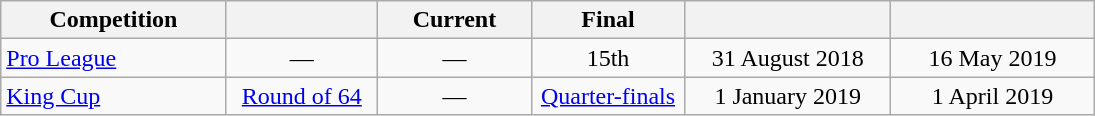<table class="wikitable" style="text-align:center; width:730px;">
<tr>
<th style="text-align:center; width:150px;">Competition</th>
<th style="text-align:center; width:100px;"></th>
<th style="text-align:center; width:100px;">Current<br></th>
<th style="text-align:center; width:100px;">Final<br></th>
<th style="text-align:center; width:140px;"></th>
<th style="text-align:center; width:140px;"></th>
</tr>
<tr>
<td style="text-align:left;"><a href='#'>Pro League</a></td>
<td>—</td>
<td>—</td>
<td>15th</td>
<td>31 August 2018</td>
<td>16 May 2019</td>
</tr>
<tr>
<td style="text-align:left;"><a href='#'>King Cup</a></td>
<td><a href='#'>Round of 64</a></td>
<td>—</td>
<td><a href='#'>Quarter-finals</a></td>
<td>1 January 2019</td>
<td>1 April 2019</td>
</tr>
</table>
